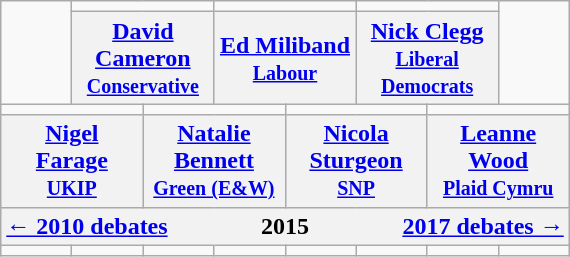<table class="wikitable" style="float:right; margin-left:1em; text-align:center; style=width:320px;">
<tr>
<td rowspan=2></td>
<td colspan=2></td>
<td colspan=2></td>
<td colspan=2></td>
<td rowspan=2></td>
</tr>
<tr>
<th colspan=2><a href='#'>David Cameron</a> <br> <small><a href='#'>Conservative</a></small></th>
<th colspan=2><a href='#'>Ed Miliband</a> <br> <small><a href='#'>Labour</a></small></th>
<th colspan=2><a href='#'>Nick Clegg</a> <br> <small><a href='#'>Liberal Democrats</a></small></th>
</tr>
<tr>
<td colspan=2></td>
<td colspan=2></td>
<td colspan=2></td>
<td colspan=2></td>
</tr>
<tr>
<th colspan=2><a href='#'>Nigel Farage</a> <br> <small><a href='#'>UKIP</a></small></th>
<th colspan=2><a href='#'>Natalie Bennett</a> <br> <small><a href='#'>Green (E&W)</a></small></th>
<th colspan=2><a href='#'>Nicola Sturgeon</a> <br> <small><a href='#'>SNP</a></small></th>
<th colspan=2><a href='#'>Leanne Wood</a> <br> <small><a href='#'>Plaid Cymru</a></small></th>
</tr>
<tr>
<th colspan=3 style="border-right:solid 0px black; text-align:left"><a href='#'>← 2010 debates</a></th>
<th colspan=2 style="border-left:solid 0px black; border-right:solid 0px black;">2015</th>
<th colspan=3 style="border-left:solid 0px black; text-align:right"><a href='#'>2017 debates →</a></th>
</tr>
<tr>
<td style="width: 40px;"></td>
<td style="width: 40px;"></td>
<td style="width: 40px;"></td>
<td style="width: 40px;"></td>
<td style="width: 40px;"></td>
<td style="width: 40px;"></td>
<td style="width: 40px;"></td>
<td style="width: 40px;"></td>
</tr>
</table>
